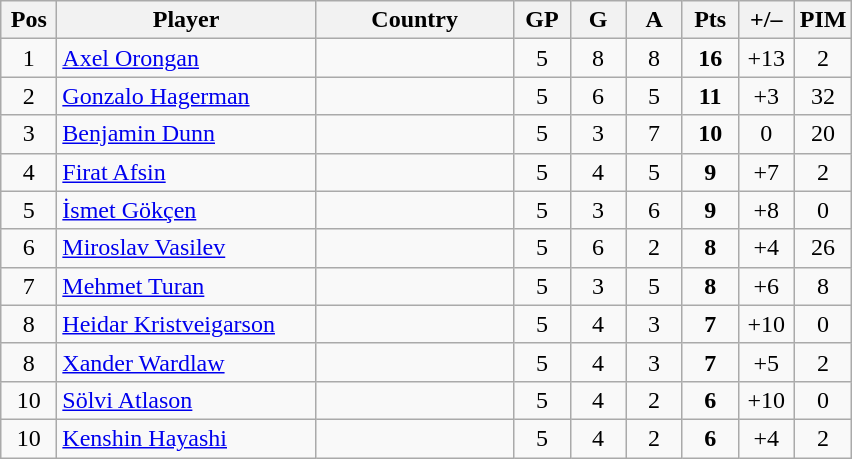<table class="wikitable sortable" style="text-align: center;">
<tr>
<th width=30>Pos</th>
<th width=165>Player</th>
<th width=125>Country</th>
<th width=30>GP</th>
<th width=30>G</th>
<th width=30>A</th>
<th width=30>Pts</th>
<th width=30>+/–</th>
<th width=30>PIM</th>
</tr>
<tr>
<td>1</td>
<td align=left><a href='#'>Axel Orongan</a></td>
<td align=left></td>
<td>5</td>
<td>8</td>
<td>8</td>
<td><strong>16</strong></td>
<td>+13</td>
<td>2</td>
</tr>
<tr>
<td>2</td>
<td align=left><a href='#'>Gonzalo Hagerman</a></td>
<td align=left></td>
<td>5</td>
<td>6</td>
<td>5</td>
<td><strong>11</strong></td>
<td>+3</td>
<td>32</td>
</tr>
<tr>
<td>3</td>
<td align=left><a href='#'>Benjamin Dunn</a></td>
<td align=left></td>
<td>5</td>
<td>3</td>
<td>7</td>
<td><strong>10</strong></td>
<td>0</td>
<td>20</td>
</tr>
<tr>
<td>4</td>
<td align=left><a href='#'>Firat Afsin</a></td>
<td align=left></td>
<td>5</td>
<td>4</td>
<td>5</td>
<td><strong>9</strong></td>
<td>+7</td>
<td>2</td>
</tr>
<tr>
<td>5</td>
<td align=left><a href='#'>İsmet Gökçen</a></td>
<td align=left></td>
<td>5</td>
<td>3</td>
<td>6</td>
<td><strong>9</strong></td>
<td>+8</td>
<td>0</td>
</tr>
<tr>
<td>6</td>
<td align=left><a href='#'>Miroslav Vasilev</a></td>
<td align=left></td>
<td>5</td>
<td>6</td>
<td>2</td>
<td><strong>8</strong></td>
<td>+4</td>
<td>26</td>
</tr>
<tr>
<td>7</td>
<td align=left><a href='#'>Mehmet Turan</a></td>
<td align=left></td>
<td>5</td>
<td>3</td>
<td>5</td>
<td><strong>8</strong></td>
<td>+6</td>
<td>8</td>
</tr>
<tr>
<td>8</td>
<td align=left><a href='#'>Heidar Kristveigarson</a></td>
<td align=left></td>
<td>5</td>
<td>4</td>
<td>3</td>
<td><strong>7</strong></td>
<td>+10</td>
<td>0</td>
</tr>
<tr>
<td>8</td>
<td align=left><a href='#'>Xander Wardlaw</a></td>
<td align=left></td>
<td>5</td>
<td>4</td>
<td>3</td>
<td><strong>7</strong></td>
<td>+5</td>
<td>2</td>
</tr>
<tr>
<td>10</td>
<td align=left><a href='#'>Sölvi Atlason</a></td>
<td align=left></td>
<td>5</td>
<td>4</td>
<td>2</td>
<td><strong>6</strong></td>
<td>+10</td>
<td>0</td>
</tr>
<tr>
<td>10</td>
<td align=left><a href='#'>Kenshin Hayashi</a></td>
<td align=left></td>
<td>5</td>
<td>4</td>
<td>2</td>
<td><strong>6</strong></td>
<td>+4</td>
<td>2</td>
</tr>
</table>
